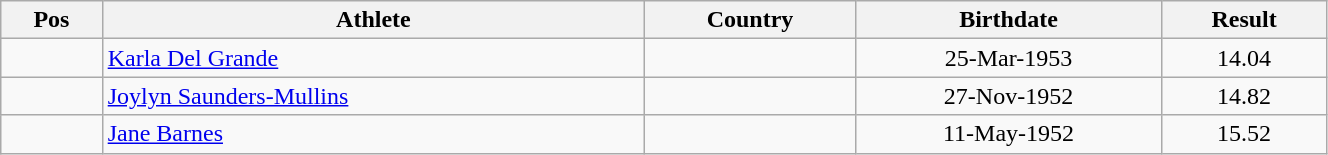<table class="wikitable"  style="text-align:center; width:70%;">
<tr>
<th>Pos</th>
<th>Athlete</th>
<th>Country</th>
<th>Birthdate</th>
<th>Result</th>
</tr>
<tr>
<td align=center></td>
<td align=left><a href='#'>Karla Del Grande</a></td>
<td align=left></td>
<td>25-Mar-1953</td>
<td>14.04</td>
</tr>
<tr>
<td align=center></td>
<td align=left><a href='#'>Joylyn Saunders-Mullins</a></td>
<td align=left></td>
<td>27-Nov-1952</td>
<td>14.82</td>
</tr>
<tr>
<td align=center></td>
<td align=left><a href='#'>Jane Barnes</a></td>
<td align=left></td>
<td>11-May-1952</td>
<td>15.52</td>
</tr>
</table>
